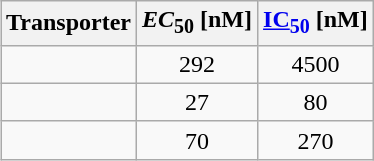<table class="wikitable sortable" style = "float: right; margin-left:5px; text-align:center">
<tr>
<th>Transporter</th>
<th><em>EC</em><sub>50</sub> [nM]</th>
<th><a href='#'>IC<sub>50</sub></a> [nM]</th>
</tr>
<tr>
<td></td>
<td>292</td>
<td>4500</td>
</tr>
<tr>
<td></td>
<td>27</td>
<td>80</td>
</tr>
<tr>
<td></td>
<td>70</td>
<td>270</td>
</tr>
</table>
